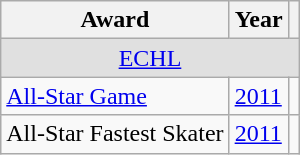<table class="wikitable">
<tr>
<th>Award</th>
<th>Year</th>
<th></th>
</tr>
<tr ALIGN="center" bgcolor="#e0e0e0">
<td colspan="3"><a href='#'>ECHL</a></td>
</tr>
<tr>
<td><a href='#'>All-Star Game</a></td>
<td><a href='#'>2011</a></td>
<td></td>
</tr>
<tr>
<td>All-Star Fastest Skater</td>
<td><a href='#'>2011</a></td>
<td></td>
</tr>
</table>
